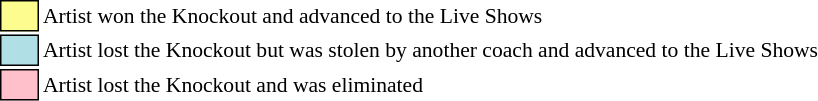<table class="toccolours" style="font-size: 90%; white-space: nowrap;">
<tr>
<td style="background-color:#fdfc8f; border: 1px solid black">      </td>
<td>Artist won the Knockout and advanced to the Live Shows</td>
</tr>
<tr>
<td style="background-color:#B0E0E6; border: 1px solid black">      </td>
<td>Artist lost the Knockout but was stolen by another coach and advanced to the Live Shows</td>
</tr>
<tr>
<td style="background-color:pink; border: 1px solid black">      </td>
<td>Artist lost the Knockout and was eliminated</td>
</tr>
<tr>
</tr>
</table>
